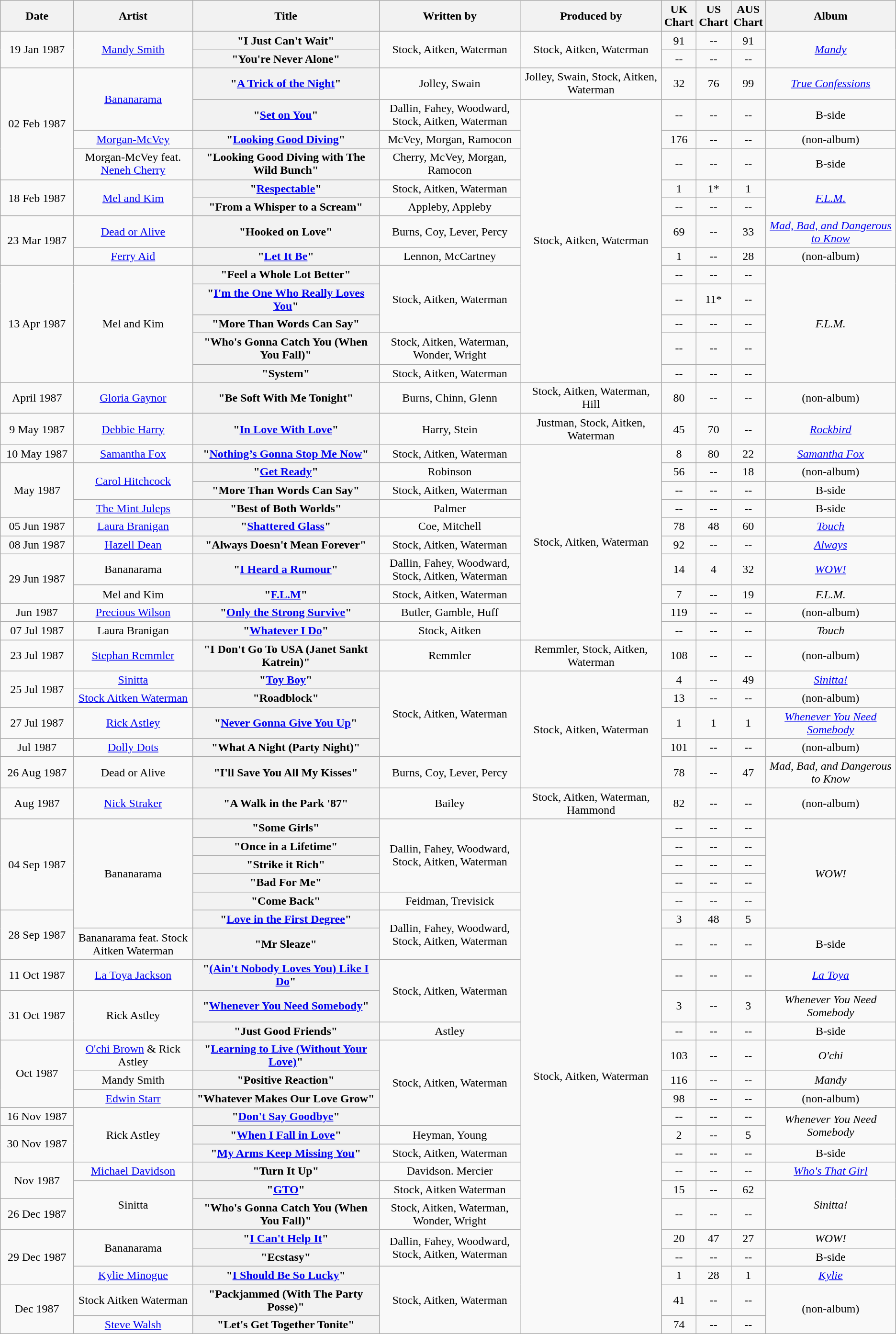<table class="wikitable plainrowheaders" style="text-align:center;">
<tr>
<th scope="col" style="width:6em;">Date</th>
<th scope="col" style="width:10em;">Artist</th>
<th scope="col" style="width:16em;">Title</th>
<th scope="col" style="width:12em;">Written by</th>
<th scope="col" style="width:12em;">Produced by</th>
<th scope="col" style="width:1em;">UK Chart</th>
<th scope="col" style="width:1em;">US Chart</th>
<th scope="col" style="width:1em;">AUS Chart</th>
<th scope="col" style="width:11em;">Album</th>
</tr>
<tr>
<td rowspan="2">19 Jan 1987</td>
<td rowspan="2"><a href='#'>Mandy Smith</a></td>
<th scope="row">"I Just Can't Wait"</th>
<td rowspan="2">Stock, Aitken, Waterman</td>
<td rowspan="2">Stock, Aitken, Waterman</td>
<td>91</td>
<td>--</td>
<td>91</td>
<td rowspan="2"><em><a href='#'>Mandy</a></em></td>
</tr>
<tr>
<th scope="row">"You're Never Alone"</th>
<td>--</td>
<td>--</td>
<td>--</td>
</tr>
<tr>
<td rowspan="4">02 Feb 1987</td>
<td rowspan="2"><a href='#'>Bananarama</a></td>
<th scope="row">"<a href='#'>A Trick of the Night</a>"</th>
<td>Jolley, Swain</td>
<td>Jolley, Swain, Stock, Aitken, Waterman</td>
<td>32</td>
<td>76</td>
<td>99</td>
<td><em><a href='#'>True Confessions</a></em></td>
</tr>
<tr>
<th scope="row">"<a href='#'>Set on You</a>"</th>
<td>Dallin, Fahey, Woodward, Stock, Aitken, Waterman</td>
<td rowspan="12">Stock, Aitken, Waterman</td>
<td>--</td>
<td>--</td>
<td>--</td>
<td>B-side</td>
</tr>
<tr>
<td><a href='#'>Morgan-McVey</a></td>
<th scope="row">"<a href='#'>Looking Good Diving</a>"</th>
<td>McVey, Morgan, Ramocon</td>
<td>176</td>
<td>--</td>
<td>--</td>
<td>(non-album)</td>
</tr>
<tr>
<td>Morgan-McVey feat. <a href='#'>Neneh Cherry</a></td>
<th scope="row">"Looking Good Diving with The Wild Bunch"</th>
<td>Cherry, McVey, Morgan, Ramocon</td>
<td>--</td>
<td>--</td>
<td>--</td>
<td>B-side</td>
</tr>
<tr>
<td rowspan="2">18 Feb 1987</td>
<td rowspan="2"><a href='#'>Mel and Kim</a></td>
<th scope="row">"<a href='#'>Respectable</a>"</th>
<td>Stock, Aitken, Waterman</td>
<td>1</td>
<td>1*</td>
<td>1</td>
<td rowspan="2"><em><a href='#'>F.L.M.</a></em></td>
</tr>
<tr>
<th scope="row">"From a Whisper to a Scream"</th>
<td>Appleby, Appleby</td>
<td>--</td>
<td>--</td>
<td>--</td>
</tr>
<tr>
<td rowspan="2">23 Mar 1987</td>
<td><a href='#'>Dead or Alive</a></td>
<th scope="row">"Hooked on Love"</th>
<td>Burns, Coy, Lever, Percy</td>
<td>69</td>
<td>--</td>
<td>33</td>
<td><em><a href='#'>Mad, Bad, and Dangerous to Know</a></em></td>
</tr>
<tr>
<td><a href='#'>Ferry Aid</a></td>
<th scope="row">"<a href='#'>Let It Be</a>"</th>
<td>Lennon, McCartney</td>
<td>1</td>
<td>--</td>
<td>28</td>
<td>(non-album)</td>
</tr>
<tr>
<td rowspan="5">13 Apr 1987</td>
<td rowspan="5">Mel and Kim</td>
<th scope="row">"Feel a Whole Lot Better"</th>
<td rowspan="3">Stock, Aitken, Waterman</td>
<td>--</td>
<td>--</td>
<td>--</td>
<td rowspan="5"><em>F.L.M.</em></td>
</tr>
<tr>
<th scope="row">"<a href='#'>I'm the One Who Really Loves You</a>"</th>
<td>--</td>
<td>11*</td>
<td>--</td>
</tr>
<tr>
<th scope="row">"More Than Words Can Say"</th>
<td>--</td>
<td>--</td>
<td>--</td>
</tr>
<tr>
<th scope="row">"Who's Gonna Catch You (When You Fall)"</th>
<td>Stock, Aitken, Waterman, Wonder, Wright</td>
<td>--</td>
<td>--</td>
<td>--</td>
</tr>
<tr>
<th scope="row">"System"</th>
<td>Stock, Aitken, Waterman</td>
<td>--</td>
<td>--</td>
<td>--</td>
</tr>
<tr>
<td>April 1987</td>
<td><a href='#'>Gloria Gaynor</a></td>
<th scope="row">"Be Soft With Me Tonight"</th>
<td>Burns, Chinn, Glenn</td>
<td>Stock, Aitken, Waterman, Hill</td>
<td>80</td>
<td>--</td>
<td>--</td>
<td>(non-album)</td>
</tr>
<tr>
<td>9 May 1987</td>
<td><a href='#'>Debbie Harry</a></td>
<th scope="row">"<a href='#'>In Love With Love</a>"</th>
<td>Harry, Stein</td>
<td>Justman, Stock, Aitken, Waterman</td>
<td>45</td>
<td>70</td>
<td>--</td>
<td><em><a href='#'>Rockbird</a></em></td>
</tr>
<tr>
<td>10 May 1987</td>
<td><a href='#'>Samantha Fox</a></td>
<th scope="row">"<a href='#'>Nothing’s Gonna Stop Me Now</a>"</th>
<td>Stock, Aitken, Waterman</td>
<td rowspan="10">Stock, Aitken, Waterman</td>
<td>8</td>
<td>80</td>
<td>22</td>
<td><em><a href='#'>Samantha Fox</a></em></td>
</tr>
<tr>
<td rowspan="3">May 1987</td>
<td rowspan="2"><a href='#'>Carol Hitchcock</a></td>
<th scope="row">"<a href='#'>Get Ready</a>"</th>
<td>Robinson</td>
<td>56</td>
<td>--</td>
<td>18</td>
<td>(non-album)</td>
</tr>
<tr>
<th scope="row">"More Than Words Can Say"</th>
<td>Stock, Aitken, Waterman</td>
<td>--</td>
<td>--</td>
<td>--</td>
<td>B-side</td>
</tr>
<tr>
<td><a href='#'>The Mint Juleps</a></td>
<th scope="row">"Best of Both Worlds"</th>
<td>Palmer</td>
<td>--</td>
<td>--</td>
<td>--</td>
<td>B-side</td>
</tr>
<tr>
<td>05 Jun 1987</td>
<td><a href='#'>Laura Branigan</a></td>
<th scope="row">"<a href='#'>Shattered Glass</a>"</th>
<td>Coe, Mitchell</td>
<td>78</td>
<td>48</td>
<td>60</td>
<td><em><a href='#'>Touch</a></em></td>
</tr>
<tr>
<td>08 Jun 1987</td>
<td><a href='#'>Hazell Dean</a></td>
<th scope="row">"Always Doesn't Mean Forever"</th>
<td>Stock, Aitken, Waterman</td>
<td>92</td>
<td>--</td>
<td>--</td>
<td><em><a href='#'>Always</a></em></td>
</tr>
<tr>
<td rowspan="2">29 Jun 1987</td>
<td>Bananarama</td>
<th scope="row">"<a href='#'>I Heard a Rumour</a>"</th>
<td>Dallin, Fahey, Woodward, Stock, Aitken, Waterman</td>
<td>14</td>
<td>4</td>
<td>32</td>
<td><em><a href='#'>WOW!</a></em></td>
</tr>
<tr>
<td>Mel and Kim</td>
<th scope="row">"<a href='#'>F.L.M</a>"</th>
<td>Stock, Aitken, Waterman</td>
<td>7</td>
<td>--</td>
<td>19</td>
<td><em>F.L.M.</em></td>
</tr>
<tr>
<td>Jun 1987</td>
<td><a href='#'>Precious Wilson</a></td>
<th scope="row">"<a href='#'>Only the Strong Survive</a>"</th>
<td>Butler, Gamble, Huff</td>
<td>119</td>
<td>--</td>
<td>--</td>
<td>(non-album)</td>
</tr>
<tr>
<td>07 Jul 1987</td>
<td>Laura Branigan</td>
<th scope="row">"<a href='#'>Whatever I Do</a>"</th>
<td>Stock, Aitken</td>
<td>--</td>
<td>--</td>
<td>--</td>
<td><em>Touch</em></td>
</tr>
<tr>
<td>23 Jul 1987</td>
<td><a href='#'>Stephan Remmler</a></td>
<th scope="row">"I Don't Go To USA (Janet Sankt Katrein)"</th>
<td>Remmler</td>
<td>Remmler, Stock, Aitken, Waterman</td>
<td>108</td>
<td>--</td>
<td>--</td>
<td>(non-album)</td>
</tr>
<tr>
<td rowspan="2">25 Jul 1987</td>
<td><a href='#'>Sinitta</a></td>
<th scope="row">"<a href='#'>Toy Boy</a>"</th>
<td rowspan="4">Stock, Aitken, Waterman</td>
<td rowspan="5">Stock, Aitken, Waterman</td>
<td>4</td>
<td>--</td>
<td>49</td>
<td><em><a href='#'>Sinitta!</a></em></td>
</tr>
<tr>
<td><a href='#'>Stock Aitken Waterman</a></td>
<th scope="row">"Roadblock"</th>
<td>13</td>
<td>--</td>
<td>--</td>
<td>(non-album)</td>
</tr>
<tr>
<td>27 Jul 1987</td>
<td><a href='#'>Rick Astley</a></td>
<th scope="row">"<a href='#'>Never Gonna Give You Up</a>"</th>
<td>1</td>
<td>1</td>
<td>1</td>
<td><em><a href='#'>Whenever You Need Somebody</a></em></td>
</tr>
<tr>
<td>Jul 1987</td>
<td><a href='#'>Dolly Dots</a></td>
<th scope="row">"What A Night (Party Night)"</th>
<td>101</td>
<td>--</td>
<td>--</td>
<td>(non-album)</td>
</tr>
<tr>
<td>26 Aug 1987</td>
<td>Dead or Alive</td>
<th scope="row">"I'll Save You All My Kisses"</th>
<td>Burns, Coy, Lever, Percy</td>
<td>78</td>
<td>--</td>
<td>47</td>
<td><em>Mad, Bad, and Dangerous to Know</em></td>
</tr>
<tr>
<td>Aug 1987</td>
<td><a href='#'>Nick Straker</a></td>
<th scope="row">"A Walk in the Park '87"</th>
<td>Bailey</td>
<td>Stock, Aitken, Waterman, Hammond</td>
<td>82</td>
<td>--</td>
<td>--</td>
<td>(non-album)</td>
</tr>
<tr>
<td rowspan="5">04 Sep 1987</td>
<td rowspan="6">Bananarama</td>
<th scope="row">"Some Girls"</th>
<td rowspan="4">Dallin, Fahey, Woodward, Stock, Aitken, Waterman</td>
<td rowspan="24">Stock, Aitken, Waterman</td>
<td>--</td>
<td>--</td>
<td>--</td>
<td rowspan="6"><em>WOW!</em></td>
</tr>
<tr>
<th scope="row">"Once in a Lifetime"</th>
<td>--</td>
<td>--</td>
<td>--</td>
</tr>
<tr>
<th scope="row">"Strike it Rich"</th>
<td>--</td>
<td>--</td>
<td>--</td>
</tr>
<tr>
<th scope="row">"Bad For Me"</th>
<td>--</td>
<td>--</td>
<td>--</td>
</tr>
<tr>
<th scope="row">"Come Back"</th>
<td>Feidman, Trevisick</td>
<td>--</td>
<td>--</td>
<td>--</td>
</tr>
<tr>
<td rowspan="2">28 Sep 1987</td>
<th scope="row">"<a href='#'>Love in the First Degree</a>"</th>
<td rowspan="2">Dallin, Fahey, Woodward, Stock, Aitken, Waterman</td>
<td>3</td>
<td>48</td>
<td>5</td>
</tr>
<tr>
<td>Bananarama feat. Stock Aitken Waterman</td>
<th scope="row">"Mr Sleaze"</th>
<td>--</td>
<td>--</td>
<td>--</td>
<td>B-side</td>
</tr>
<tr>
<td>11 Oct 1987</td>
<td><a href='#'>La Toya Jackson</a></td>
<th scope="row">"<a href='#'>(Ain't Nobody Loves You) Like I Do</a>"</th>
<td rowspan="2">Stock, Aitken, Waterman</td>
<td>--</td>
<td>--</td>
<td>--</td>
<td><em><a href='#'>La Toya</a></em></td>
</tr>
<tr>
<td rowspan="2">31 Oct 1987</td>
<td rowspan="2">Rick Astley</td>
<th scope="row">"<a href='#'>Whenever You Need Somebody</a>"</th>
<td>3</td>
<td>--</td>
<td>3</td>
<td><em>Whenever You Need Somebody</em></td>
</tr>
<tr>
<th scope="row">"Just Good Friends"</th>
<td>Astley</td>
<td>--</td>
<td>--</td>
<td>--</td>
<td>B-side</td>
</tr>
<tr>
<td rowspan="3">Oct 1987</td>
<td><a href='#'>O'chi Brown</a> & Rick Astley</td>
<th scope="row">"<a href='#'>Learning to Live (Without Your Love)</a>"</th>
<td rowspan="4">Stock, Aitken, Waterman</td>
<td>103</td>
<td>--</td>
<td>--</td>
<td><em>O'chi</em></td>
</tr>
<tr>
<td>Mandy Smith</td>
<th scope="row">"Positive Reaction"</th>
<td>116</td>
<td>--</td>
<td>--</td>
<td><em>Mandy</em></td>
</tr>
<tr>
<td><a href='#'>Edwin Starr</a></td>
<th scope="row">"Whatever Makes Our Love Grow"</th>
<td>98</td>
<td>--</td>
<td>--</td>
<td>(non-album)</td>
</tr>
<tr>
<td>16 Nov 1987</td>
<td rowspan="3">Rick Astley</td>
<th scope="row">"<a href='#'>Don't Say Goodbye</a>"</th>
<td>--</td>
<td>--</td>
<td>--</td>
<td rowspan="2"><em>Whenever You Need Somebody</em></td>
</tr>
<tr>
<td rowspan="2">30 Nov 1987</td>
<th scope="row">"<a href='#'>When I Fall in Love</a>"</th>
<td>Heyman, Young</td>
<td>2</td>
<td>--</td>
<td>5</td>
</tr>
<tr>
<th scope="row">"<a href='#'>My Arms Keep Missing You</a>"</th>
<td>Stock, Aitken, Waterman</td>
<td>--</td>
<td>--</td>
<td>--</td>
<td>B-side</td>
</tr>
<tr>
<td rowspan="2">Nov 1987</td>
<td><a href='#'>Michael Davidson</a></td>
<th scope="row">"Turn It Up"</th>
<td>Davidson. Mercier</td>
<td>--</td>
<td>--</td>
<td>--</td>
<td><em><a href='#'>Who's That Girl</a></em></td>
</tr>
<tr>
<td rowspan="2">Sinitta</td>
<th scope="row">"<a href='#'>GTO</a>"</th>
<td>Stock, Aitken Waterman</td>
<td>15</td>
<td>--</td>
<td>62</td>
<td rowspan="2"><em>Sinitta!</em></td>
</tr>
<tr>
<td>26 Dec 1987</td>
<th scope="row">"Who's Gonna Catch You (When You Fall)"</th>
<td>Stock, Aitken, Waterman, Wonder, Wright</td>
<td>--</td>
<td>--</td>
<td>--</td>
</tr>
<tr>
<td rowspan="3">29 Dec 1987</td>
<td rowspan="2">Bananarama</td>
<th scope="row">"<a href='#'>I Can't Help It</a>"</th>
<td rowspan="2">Dallin, Fahey, Woodward, Stock, Aitken, Waterman</td>
<td>20</td>
<td>47</td>
<td>27</td>
<td><em>WOW!</em></td>
</tr>
<tr>
<th scope="row">"Ecstasy"</th>
<td>--</td>
<td>--</td>
<td>--</td>
<td>B-side</td>
</tr>
<tr>
<td><a href='#'>Kylie Minogue</a></td>
<th scope="row">"<a href='#'>I Should Be So Lucky</a>"</th>
<td rowspan="3">Stock, Aitken, Waterman</td>
<td>1</td>
<td>28</td>
<td>1</td>
<td><em><a href='#'>Kylie</a></em></td>
</tr>
<tr>
<td rowspan="2">Dec 1987</td>
<td>Stock Aitken Waterman</td>
<th scope="row">"Packjammed (With The Party Posse)"</th>
<td>41</td>
<td>--</td>
<td>--</td>
<td rowspan="2">(non-album)</td>
</tr>
<tr>
<td><a href='#'>Steve Walsh</a></td>
<th scope="row">"Let's Get Together Tonite"</th>
<td>74</td>
<td>--</td>
<td>--</td>
</tr>
</table>
